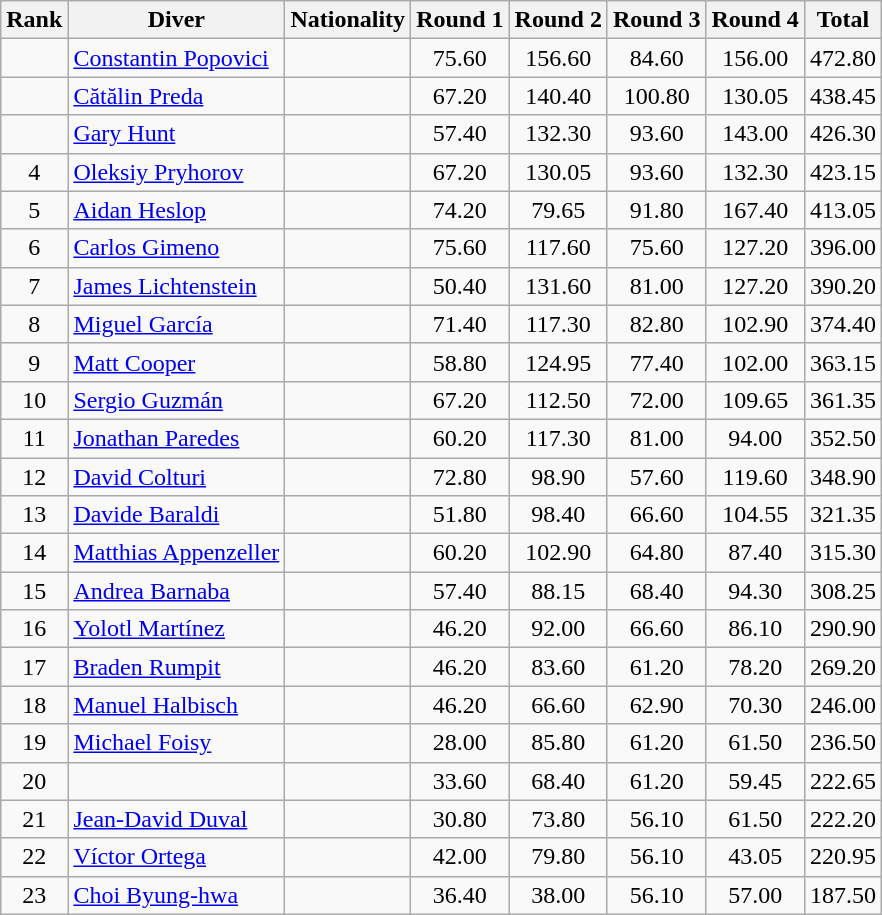<table class="wikitable sortable" style="text-align:center">
<tr>
<th>Rank</th>
<th>Diver</th>
<th>Nationality</th>
<th>Round 1</th>
<th>Round 2</th>
<th>Round 3</th>
<th>Round 4</th>
<th>Total</th>
</tr>
<tr>
<td></td>
<td align=left><a href='#'>Constantin Popovici</a></td>
<td align=left></td>
<td>75.60</td>
<td>156.60</td>
<td>84.60</td>
<td>156.00</td>
<td>472.80</td>
</tr>
<tr>
<td></td>
<td align=left><a href='#'>Cătălin Preda</a></td>
<td align=left></td>
<td>67.20</td>
<td>140.40</td>
<td>100.80</td>
<td>130.05</td>
<td>438.45</td>
</tr>
<tr>
<td></td>
<td align=left><a href='#'>Gary Hunt</a></td>
<td align=left></td>
<td>57.40</td>
<td>132.30</td>
<td>93.60</td>
<td>143.00</td>
<td>426.30</td>
</tr>
<tr>
<td>4</td>
<td align=left><a href='#'>Oleksiy Pryhorov</a></td>
<td align=left></td>
<td>67.20</td>
<td>130.05</td>
<td>93.60</td>
<td>132.30</td>
<td>423.15</td>
</tr>
<tr>
<td>5</td>
<td align=left><a href='#'>Aidan Heslop</a></td>
<td align=left></td>
<td>74.20</td>
<td>79.65</td>
<td>91.80</td>
<td>167.40</td>
<td>413.05</td>
</tr>
<tr>
<td>6</td>
<td align=left><a href='#'>Carlos Gimeno</a></td>
<td align=left></td>
<td>75.60</td>
<td>117.60</td>
<td>75.60</td>
<td>127.20</td>
<td>396.00</td>
</tr>
<tr>
<td>7</td>
<td align=left><a href='#'>James Lichtenstein</a></td>
<td align=left></td>
<td>50.40</td>
<td>131.60</td>
<td>81.00</td>
<td>127.20</td>
<td>390.20</td>
</tr>
<tr>
<td>8</td>
<td align=left><a href='#'>Miguel García</a></td>
<td align=left></td>
<td>71.40</td>
<td>117.30</td>
<td>82.80</td>
<td>102.90</td>
<td>374.40</td>
</tr>
<tr>
<td>9</td>
<td align=left><a href='#'>Matt Cooper</a></td>
<td align=left></td>
<td>58.80</td>
<td>124.95</td>
<td>77.40</td>
<td>102.00</td>
<td>363.15</td>
</tr>
<tr>
<td>10</td>
<td align=left><a href='#'>Sergio Guzmán</a></td>
<td align=left></td>
<td>67.20</td>
<td>112.50</td>
<td>72.00</td>
<td>109.65</td>
<td>361.35</td>
</tr>
<tr>
<td>11</td>
<td align=left><a href='#'>Jonathan Paredes</a></td>
<td align=left></td>
<td>60.20</td>
<td>117.30</td>
<td>81.00</td>
<td>94.00</td>
<td>352.50</td>
</tr>
<tr>
<td>12</td>
<td align=left><a href='#'>David Colturi</a></td>
<td align=left></td>
<td>72.80</td>
<td>98.90</td>
<td>57.60</td>
<td>119.60</td>
<td>348.90</td>
</tr>
<tr>
<td>13</td>
<td align=left><a href='#'>Davide Baraldi</a></td>
<td align=left></td>
<td>51.80</td>
<td>98.40</td>
<td>66.60</td>
<td>104.55</td>
<td>321.35</td>
</tr>
<tr>
<td>14</td>
<td align=left><a href='#'>Matthias Appenzeller</a></td>
<td align=left></td>
<td>60.20</td>
<td>102.90</td>
<td>64.80</td>
<td>87.40</td>
<td>315.30</td>
</tr>
<tr>
<td>15</td>
<td align=left><a href='#'>Andrea Barnaba</a></td>
<td align=left></td>
<td>57.40</td>
<td>88.15</td>
<td>68.40</td>
<td>94.30</td>
<td>308.25</td>
</tr>
<tr>
<td>16</td>
<td align=left><a href='#'>Yolotl Martínez</a></td>
<td align=left></td>
<td>46.20</td>
<td>92.00</td>
<td>66.60</td>
<td>86.10</td>
<td>290.90</td>
</tr>
<tr>
<td>17</td>
<td align=left><a href='#'>Braden Rumpit</a></td>
<td align=left></td>
<td>46.20</td>
<td>83.60</td>
<td>61.20</td>
<td>78.20</td>
<td>269.20</td>
</tr>
<tr>
<td>18</td>
<td align=left><a href='#'>Manuel Halbisch</a></td>
<td align=left></td>
<td>46.20</td>
<td>66.60</td>
<td>62.90</td>
<td>70.30</td>
<td>246.00</td>
</tr>
<tr>
<td>19</td>
<td align=left><a href='#'>Michael Foisy</a></td>
<td align=left></td>
<td>28.00</td>
<td>85.80</td>
<td>61.20</td>
<td>61.50</td>
<td>236.50</td>
</tr>
<tr>
<td>20</td>
<td align=left></td>
<td align=left></td>
<td>33.60</td>
<td>68.40</td>
<td>61.20</td>
<td>59.45</td>
<td>222.65</td>
</tr>
<tr>
<td>21</td>
<td align=left><a href='#'>Jean-David Duval</a></td>
<td align=left></td>
<td>30.80</td>
<td>73.80</td>
<td>56.10</td>
<td>61.50</td>
<td>222.20</td>
</tr>
<tr>
<td>22</td>
<td align=left><a href='#'>Víctor Ortega</a></td>
<td align=left></td>
<td>42.00</td>
<td>79.80</td>
<td>56.10</td>
<td>43.05</td>
<td>220.95</td>
</tr>
<tr>
<td>23</td>
<td align=left><a href='#'>Choi Byung-hwa</a></td>
<td align=left></td>
<td>36.40</td>
<td>38.00</td>
<td>56.10</td>
<td>57.00</td>
<td>187.50</td>
</tr>
</table>
